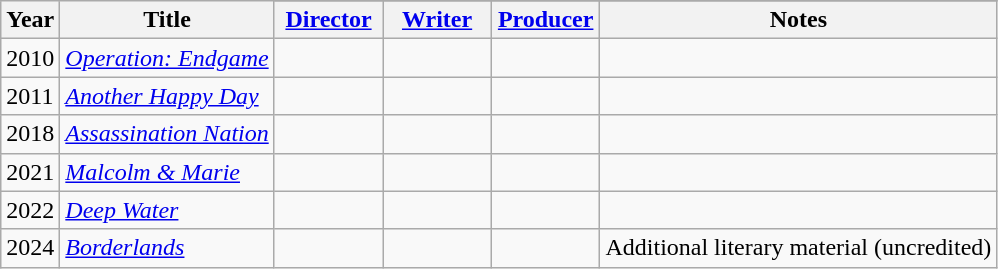<table class="wikitable plainrowheaders">
<tr>
<th rowspan="2">Year</th>
<th rowspan="2">Title</th>
</tr>
<tr>
<th width=65><a href='#'>Director</a></th>
<th width=65><a href='#'>Writer</a></th>
<th width=65><a href='#'>Producer</a></th>
<th>Notes</th>
</tr>
<tr>
<td>2010</td>
<td><em><a href='#'>Operation: Endgame</a></em></td>
<td></td>
<td></td>
<td></td>
<td></td>
</tr>
<tr>
<td>2011</td>
<td><em><a href='#'>Another Happy Day</a></em></td>
<td></td>
<td></td>
<td></td>
<td></td>
</tr>
<tr>
<td>2018</td>
<td><em><a href='#'>Assassination Nation</a></em></td>
<td></td>
<td></td>
<td></td>
<td></td>
</tr>
<tr>
<td>2021</td>
<td><em><a href='#'>Malcolm & Marie</a></em></td>
<td></td>
<td></td>
<td></td>
<td></td>
</tr>
<tr>
<td>2022</td>
<td><em><a href='#'>Deep Water</a></em></td>
<td></td>
<td></td>
<td></td>
<td></td>
</tr>
<tr>
<td>2024</td>
<td><em><a href='#'>Borderlands</a></em></td>
<td></td>
<td></td>
<td></td>
<td>Additional literary material (uncredited)</td>
</tr>
</table>
